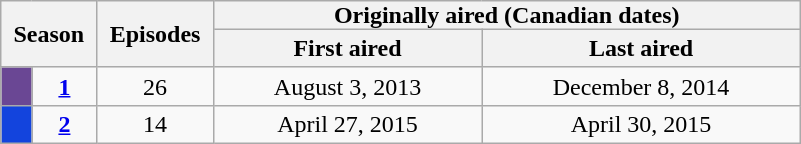<table class="wikitable">
<tr>
<th style="padding:0 8px;" colspan="2" rowspan="2">Season</th>
<th style="padding:0 8px;" rowspan="2">Episodes</th>
<th style="padding:0 80px;" colspan="2">Originally aired (Canadian dates)</th>
</tr>
<tr>
<th>First aired</th>
<th>Last aired</th>
</tr>
<tr>
<td style="background:#6A4794;"></td>
<td style="text-align:center;"><strong><a href='#'>1</a></strong></td>
<td style="text-align:center;">26</td>
<td style="text-align:center;">August 3, 2013</td>
<td style="text-align:center;">December 8, 2014</td>
</tr>
<tr>
<td style="background:#1344dd;"></td>
<td style="text-align:center;"><strong><a href='#'>2</a></strong></td>
<td style="text-align:center;">14</td>
<td style="text-align:center;">April 27, 2015</td>
<td style="text-align:center;">April 30, 2015</td>
</tr>
</table>
